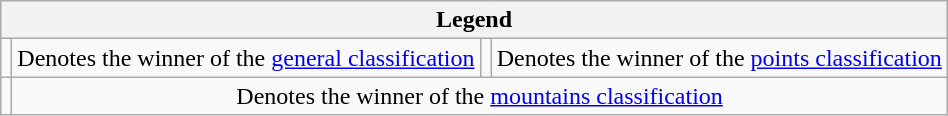<table class="wikitable">
<tr>
<th scope="col" colspan="4">Legend</th>
</tr>
<tr>
<td></td>
<td>Denotes the winner of the <a href='#'>general classification</a></td>
<td></td>
<td>Denotes the winner of the <a href='#'>points classification</a></td>
</tr>
<tr>
<td></td>
<td colspan="4" style="text-align:center;">Denotes the winner of the <a href='#'>mountains classification</a></td>
</tr>
</table>
